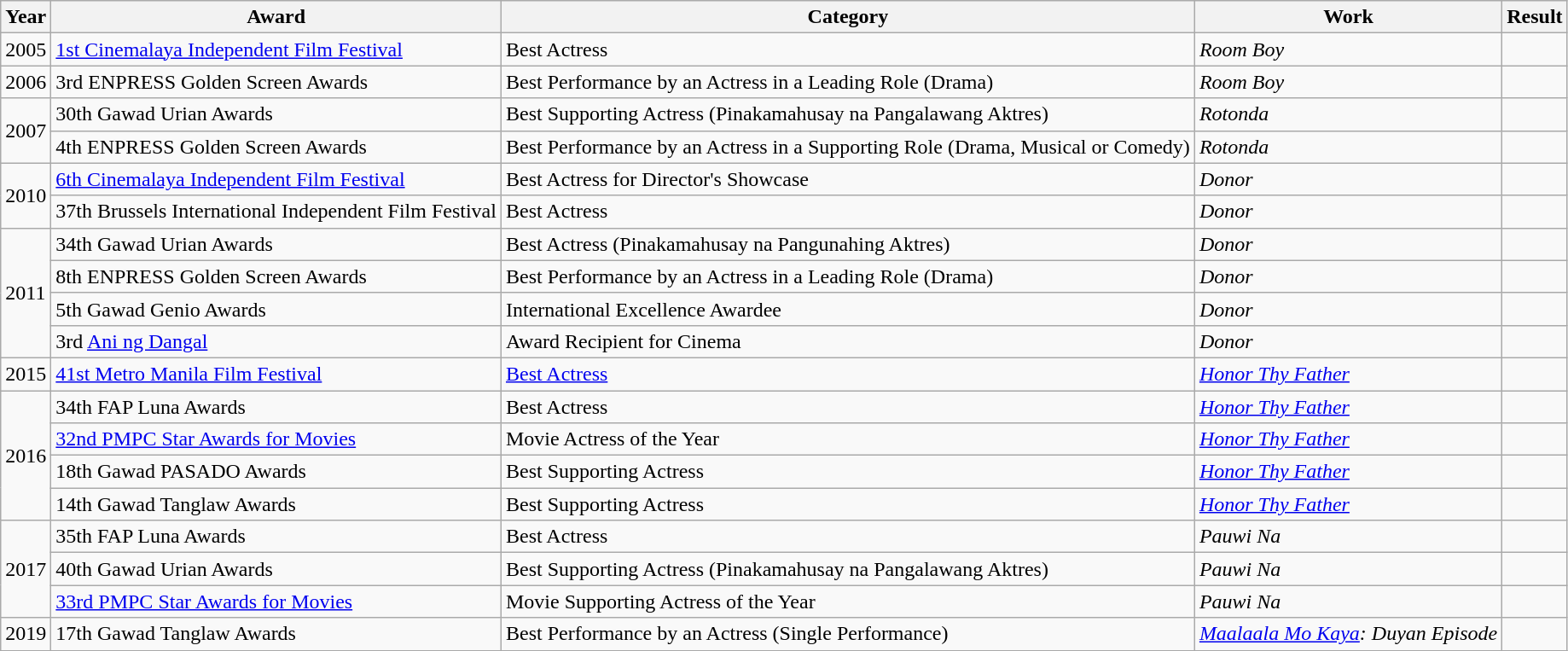<table class="wikitable">
<tr>
<th>Year</th>
<th>Award</th>
<th>Category</th>
<th>Work</th>
<th>Result</th>
</tr>
<tr>
<td>2005</td>
<td><a href='#'>1st Cinemalaya Independent Film Festival</a></td>
<td>Best Actress</td>
<td><em>Room Boy</em></td>
<td></td>
</tr>
<tr>
<td>2006</td>
<td>3rd ENPRESS Golden Screen Awards</td>
<td>Best Performance by an Actress in a Leading Role (Drama)</td>
<td><em>Room Boy</em></td>
<td></td>
</tr>
<tr>
<td rowspan="2">2007</td>
<td>30th Gawad Urian Awards</td>
<td>Best Supporting Actress (Pinakamahusay na Pangalawang Aktres)</td>
<td><em>Rotonda</em></td>
<td></td>
</tr>
<tr>
<td>4th ENPRESS Golden Screen Awards</td>
<td>Best Performance by an Actress in a Supporting Role (Drama, Musical or Comedy)</td>
<td><em>Rotonda</em></td>
<td></td>
</tr>
<tr>
<td rowspan="2">2010</td>
<td><a href='#'>6th Cinemalaya Independent Film Festival</a></td>
<td>Best Actress for Director's Showcase</td>
<td><em>Donor</em></td>
<td></td>
</tr>
<tr>
<td>37th Brussels International Independent Film Festival</td>
<td>Best Actress</td>
<td><em>Donor</em></td>
<td></td>
</tr>
<tr>
<td rowspan="4">2011</td>
<td>34th Gawad Urian Awards</td>
<td>Best Actress (Pinakamahusay na Pangunahing Aktres)</td>
<td><em>Donor</em></td>
<td></td>
</tr>
<tr>
<td>8th ENPRESS Golden Screen Awards</td>
<td>Best Performance by an Actress in a Leading Role (Drama)</td>
<td><em>Donor</em></td>
<td></td>
</tr>
<tr>
<td>5th Gawad Genio Awards</td>
<td>International Excellence Awardee</td>
<td><em>Donor</em></td>
<td></td>
</tr>
<tr>
<td>3rd <a href='#'>Ani ng Dangal</a></td>
<td>Award Recipient for Cinema</td>
<td><em>Donor</em></td>
<td></td>
</tr>
<tr>
<td>2015</td>
<td><a href='#'>41st Metro Manila Film Festival</a></td>
<td><a href='#'>Best Actress</a></td>
<td><em><a href='#'>Honor Thy Father</a></em></td>
<td></td>
</tr>
<tr>
<td rowspan="4">2016</td>
<td>34th FAP Luna Awards</td>
<td>Best Actress</td>
<td><em><a href='#'>Honor Thy Father</a></em></td>
<td></td>
</tr>
<tr>
<td><a href='#'>32nd PMPC Star Awards for Movies</a></td>
<td>Movie Actress of the Year</td>
<td><em><a href='#'>Honor Thy Father</a></em></td>
<td></td>
</tr>
<tr>
<td>18th Gawad PASADO Awards</td>
<td>Best Supporting Actress</td>
<td><em><a href='#'>Honor Thy Father</a></em></td>
<td></td>
</tr>
<tr>
<td>14th Gawad Tanglaw Awards</td>
<td>Best Supporting Actress</td>
<td><em><a href='#'>Honor Thy Father</a></em></td>
<td></td>
</tr>
<tr>
<td rowspan="3">2017</td>
<td>35th FAP Luna Awards</td>
<td>Best Actress</td>
<td><em>Pauwi Na</em></td>
<td></td>
</tr>
<tr>
<td>40th Gawad Urian Awards</td>
<td>Best Supporting Actress (Pinakamahusay na Pangalawang Aktres)</td>
<td><em>Pauwi Na</em></td>
<td></td>
</tr>
<tr>
<td><a href='#'>33rd PMPC Star Awards for Movies</a></td>
<td>Movie Supporting Actress of the Year</td>
<td><em>Pauwi Na</em></td>
<td></td>
</tr>
<tr>
<td>2019</td>
<td>17th Gawad Tanglaw Awards</td>
<td>Best Performance by an Actress (Single Performance)</td>
<td><em><a href='#'>Maalaala Mo Kaya</a>: Duyan Episode</em></td>
<td></td>
</tr>
<tr>
</tr>
</table>
